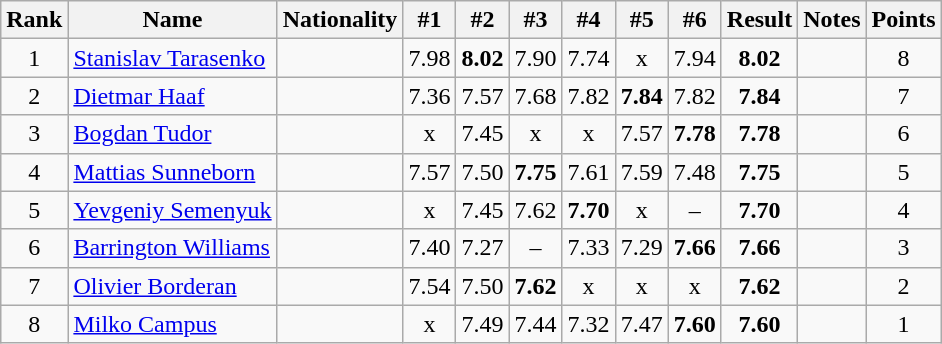<table class="wikitable sortable" style="text-align:center">
<tr>
<th>Rank</th>
<th>Name</th>
<th>Nationality</th>
<th>#1</th>
<th>#2</th>
<th>#3</th>
<th>#4</th>
<th>#5</th>
<th>#6</th>
<th>Result</th>
<th>Notes</th>
<th>Points</th>
</tr>
<tr>
<td>1</td>
<td align=left><a href='#'>Stanislav Tarasenko</a></td>
<td align=left></td>
<td>7.98</td>
<td><strong>8.02</strong></td>
<td>7.90</td>
<td>7.74</td>
<td>x</td>
<td>7.94</td>
<td><strong>8.02</strong></td>
<td></td>
<td>8</td>
</tr>
<tr>
<td>2</td>
<td align=left><a href='#'>Dietmar Haaf</a></td>
<td align=left></td>
<td>7.36</td>
<td>7.57</td>
<td>7.68</td>
<td>7.82</td>
<td><strong>7.84</strong></td>
<td>7.82</td>
<td><strong>7.84</strong></td>
<td></td>
<td>7</td>
</tr>
<tr>
<td>3</td>
<td align=left><a href='#'>Bogdan Tudor</a></td>
<td align=left></td>
<td>x</td>
<td>7.45</td>
<td>x</td>
<td>x</td>
<td>7.57</td>
<td><strong>7.78</strong></td>
<td><strong>7.78</strong></td>
<td></td>
<td>6</td>
</tr>
<tr>
<td>4</td>
<td align=left><a href='#'>Mattias Sunneborn</a></td>
<td align=left></td>
<td>7.57</td>
<td>7.50</td>
<td><strong>7.75</strong></td>
<td>7.61</td>
<td>7.59</td>
<td>7.48</td>
<td><strong>7.75</strong></td>
<td></td>
<td>5</td>
</tr>
<tr>
<td>5</td>
<td align=left><a href='#'>Yevgeniy Semenyuk</a></td>
<td align=left></td>
<td>x</td>
<td>7.45</td>
<td>7.62</td>
<td><strong>7.70</strong></td>
<td>x</td>
<td>–</td>
<td><strong>7.70</strong></td>
<td></td>
<td>4</td>
</tr>
<tr>
<td>6</td>
<td align=left><a href='#'>Barrington Williams</a></td>
<td align=left></td>
<td>7.40</td>
<td>7.27</td>
<td>–</td>
<td>7.33</td>
<td>7.29</td>
<td><strong>7.66</strong></td>
<td><strong>7.66</strong></td>
<td></td>
<td>3</td>
</tr>
<tr>
<td>7</td>
<td align=left><a href='#'>Olivier Borderan</a></td>
<td align=left></td>
<td>7.54</td>
<td>7.50</td>
<td><strong>7.62</strong></td>
<td>x</td>
<td>x</td>
<td>x</td>
<td><strong>7.62</strong></td>
<td></td>
<td>2</td>
</tr>
<tr>
<td>8</td>
<td align=left><a href='#'>Milko Campus</a></td>
<td align=left></td>
<td>x</td>
<td>7.49</td>
<td>7.44</td>
<td>7.32</td>
<td>7.47</td>
<td><strong>7.60</strong></td>
<td><strong>7.60</strong></td>
<td></td>
<td>1</td>
</tr>
</table>
